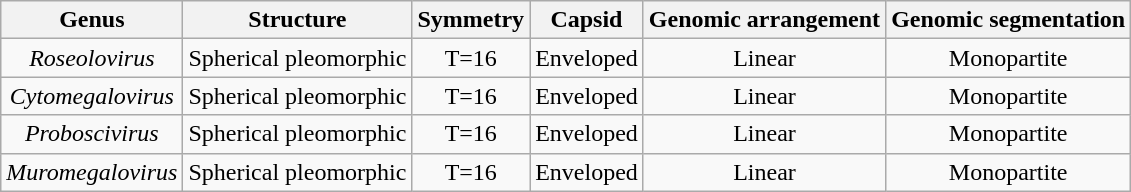<table class="wikitable sortable" style="text-align:center">
<tr>
<th>Genus</th>
<th>Structure</th>
<th>Symmetry</th>
<th>Capsid</th>
<th>Genomic arrangement</th>
<th>Genomic segmentation</th>
</tr>
<tr>
<td><em>Roseolovirus</em></td>
<td>Spherical pleomorphic</td>
<td>T=16</td>
<td>Enveloped</td>
<td>Linear</td>
<td>Monopartite</td>
</tr>
<tr>
<td><em>Cytomegalovirus</em></td>
<td>Spherical pleomorphic</td>
<td>T=16</td>
<td>Enveloped</td>
<td>Linear</td>
<td>Monopartite</td>
</tr>
<tr>
<td><em>Proboscivirus</em></td>
<td>Spherical pleomorphic</td>
<td>T=16</td>
<td>Enveloped</td>
<td>Linear</td>
<td>Monopartite</td>
</tr>
<tr>
<td><em>Muromegalovirus</em></td>
<td>Spherical pleomorphic</td>
<td>T=16</td>
<td>Enveloped</td>
<td>Linear</td>
<td>Monopartite</td>
</tr>
</table>
